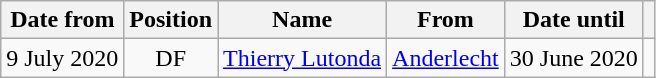<table class="wikitable" style="text-align:center;">
<tr>
<th>Date from</th>
<th>Position</th>
<th>Name</th>
<th>From</th>
<th>Date until</th>
<th></th>
</tr>
<tr>
<td>9 July 2020</td>
<td>DF</td>
<td><a href='#'>Thierry Lutonda</a></td>
<td> <a href='#'>Anderlecht</a></td>
<td>30 June 2020</td>
<td></td>
</tr>
</table>
